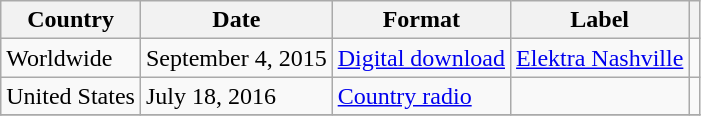<table class="wikitable">
<tr>
<th>Country</th>
<th>Date</th>
<th>Format</th>
<th>Label</th>
<th></th>
</tr>
<tr>
<td>Worldwide</td>
<td>September 4, 2015</td>
<td><a href='#'>Digital download</a> </td>
<td><a href='#'>Elektra Nashville</a></td>
<td></td>
</tr>
<tr>
<td>United States</td>
<td>July 18, 2016</td>
<td><a href='#'>Country radio</a></td>
<td></td>
<td></td>
</tr>
<tr>
</tr>
</table>
